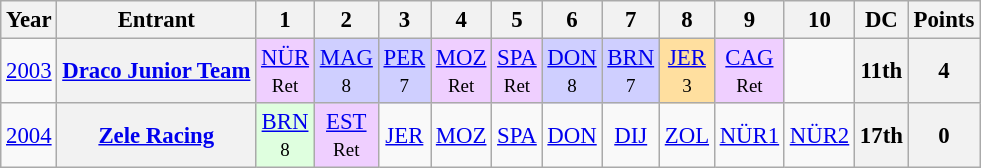<table class="wikitable" style="text-align:center; font-size:95%">
<tr>
<th>Year</th>
<th>Entrant</th>
<th>1</th>
<th>2</th>
<th>3</th>
<th>4</th>
<th>5</th>
<th>6</th>
<th>7</th>
<th>8</th>
<th>9</th>
<th>10</th>
<th>DC</th>
<th>Points</th>
</tr>
<tr>
<td><a href='#'>2003</a></td>
<th><a href='#'>Draco Junior Team</a></th>
<td style="background:#EFCFFF;"><a href='#'>NÜR</a><br><small>Ret</small></td>
<td style="background:#CFCFFF;"><a href='#'>MAG</a><br><small>8</small></td>
<td style="background:#CFCFFF;"><a href='#'>PER</a><br><small>7</small></td>
<td style="background:#EFCFFF;"><a href='#'>MOZ</a><br><small>Ret</small></td>
<td style="background:#EFCFFF;"><a href='#'>SPA</a><br><small>Ret</small></td>
<td style="background:#CFCFFF;"><a href='#'>DON</a><br><small>8</small></td>
<td style="background:#CFCFFF;"><a href='#'>BRN</a><br><small>7</small></td>
<td style="background:#FFDF9F;"><a href='#'>JER</a><br><small>3</small></td>
<td style="background:#EFCFFF;"><a href='#'>CAG</a><br><small>Ret</small></td>
<td></td>
<th>11th</th>
<th>4</th>
</tr>
<tr>
<td><a href='#'>2004</a></td>
<th><a href='#'>Zele Racing</a></th>
<td style="background:#DFFFDF;"><a href='#'>BRN</a><br><small>8</small></td>
<td style="background:#EFCFFF;"><a href='#'>EST</a><br><small>Ret</small></td>
<td><a href='#'>JER</a></td>
<td><a href='#'>MOZ</a></td>
<td><a href='#'>SPA</a></td>
<td><a href='#'>DON</a></td>
<td><a href='#'>DIJ</a></td>
<td><a href='#'>ZOL</a></td>
<td><a href='#'>NÜR1</a></td>
<td><a href='#'>NÜR2</a></td>
<th>17th</th>
<th>0</th>
</tr>
</table>
